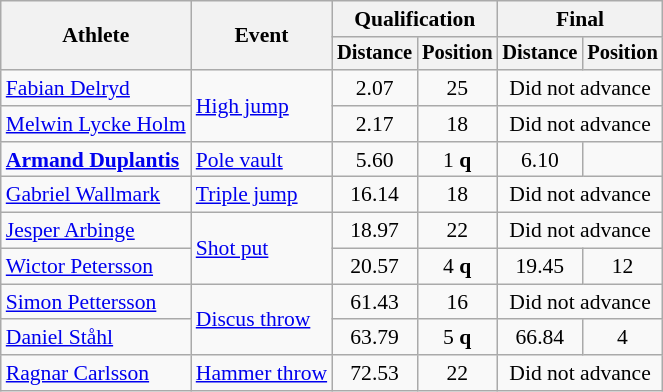<table class=wikitable style=font-size:90%>
<tr>
<th rowspan=2>Athlete</th>
<th rowspan=2>Event</th>
<th colspan=2>Qualification</th>
<th colspan=2>Final</th>
</tr>
<tr style=font-size:95%>
<th>Distance</th>
<th>Position</th>
<th>Distance</th>
<th>Position</th>
</tr>
<tr align=center>
<td align=left><a href='#'>Fabian Delryd</a></td>
<td align=left rowspan=2><a href='#'>High jump</a></td>
<td>2.07</td>
<td>25</td>
<td colspan=2>Did not advance</td>
</tr>
<tr align=center>
<td align=left><a href='#'>Melwin Lycke Holm</a></td>
<td>2.17</td>
<td>18</td>
<td colspan=2>Did not advance</td>
</tr>
<tr align=center>
<td align=left><strong><a href='#'>Armand Duplantis</a></strong></td>
<td align=left><a href='#'>Pole vault</a></td>
<td>5.60</td>
<td>1 <strong>q</strong></td>
<td>6.10 </td>
<td></td>
</tr>
<tr align=center>
<td align=left><a href='#'>Gabriel Wallmark</a></td>
<td align=left><a href='#'>Triple jump</a></td>
<td>16.14 </td>
<td>18</td>
<td colspan=2>Did not advance</td>
</tr>
<tr align=center>
<td align=left><a href='#'>Jesper Arbinge</a></td>
<td align=left rowspan=2><a href='#'>Shot put</a></td>
<td>18.97</td>
<td>22</td>
<td colspan=2>Did not advance</td>
</tr>
<tr align=center>
<td align=left><a href='#'>Wictor Petersson</a></td>
<td>20.57</td>
<td>4 <strong>q</strong></td>
<td>19.45</td>
<td>12</td>
</tr>
<tr align=center>
<td align=left><a href='#'>Simon Pettersson</a></td>
<td align=left rowspan=2><a href='#'>Discus throw</a></td>
<td>61.43</td>
<td>16</td>
<td colspan=2>Did not advance</td>
</tr>
<tr align=center>
<td align=left><a href='#'>Daniel Ståhl</a></td>
<td>63.79</td>
<td>5 <strong>q</strong></td>
<td>66.84</td>
<td>4</td>
</tr>
<tr align=center>
<td align=left><a href='#'>Ragnar Carlsson</a></td>
<td align=left><a href='#'>Hammer throw</a></td>
<td>72.53</td>
<td>22</td>
<td colspan=2>Did not advance</td>
</tr>
</table>
